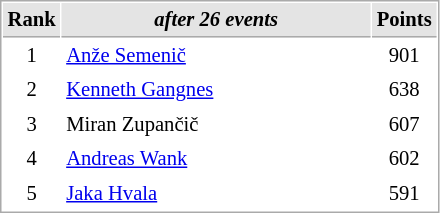<table cellspacing="1" cellpadding="3" style="border:1px solid #aaa; font-size:86%;">
<tr style="background:#e4e4e4;">
<th style="border-bottom:1px solid #aaa; width:10px;">Rank</th>
<th style="border-bottom:1px solid #aaa; width:200px;"><em>after 26 events</em></th>
<th style="border-bottom:1px solid #aaa; width:20px;">Points</th>
</tr>
<tr>
<td align=center>1</td>
<td> <a href='#'>Anže Semenič</a></td>
<td align=center>901</td>
</tr>
<tr>
<td align=center>2</td>
<td> <a href='#'>Kenneth Gangnes</a></td>
<td align=center>638</td>
</tr>
<tr>
<td align=center>3</td>
<td> Miran Zupančič</td>
<td align=center>607</td>
</tr>
<tr>
<td align=center>4</td>
<td> <a href='#'>Andreas Wank</a></td>
<td align=center>602</td>
</tr>
<tr>
<td align=center>5</td>
<td> <a href='#'>Jaka Hvala</a></td>
<td align=center>591</td>
</tr>
</table>
